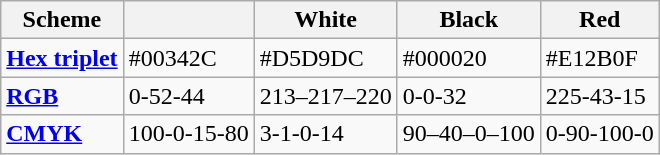<table class="wikitable">
<tr>
<th>Scheme</th>
<th></th>
<th>White</th>
<th>Black</th>
<th>Red</th>
</tr>
<tr>
<td><strong><a href='#'>Hex triplet</a></strong></td>
<td>#00342C</td>
<td>#D5D9DC</td>
<td>#000020</td>
<td>#E12B0F</td>
</tr>
<tr>
<td><strong><a href='#'>RGB</a></strong></td>
<td>0-52-44</td>
<td>213–217–220</td>
<td>0-0-32</td>
<td>225-43-15</td>
</tr>
<tr>
<td><strong><a href='#'>CMYK</a></strong></td>
<td>100-0-15-80</td>
<td>3-1-0-14</td>
<td>90–40–0–100</td>
<td>0-90-100-0</td>
</tr>
</table>
